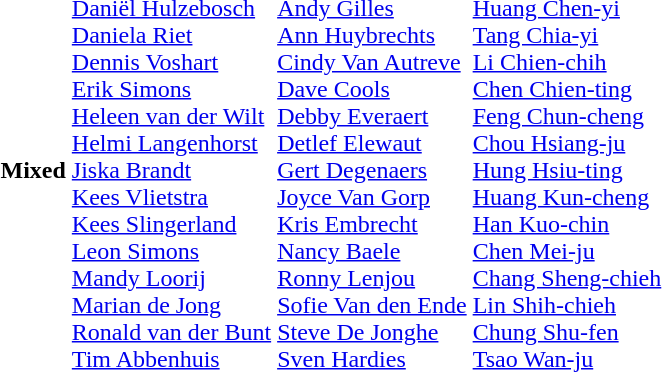<table>
<tr>
<th scope="row">Mixed</th>
<td><br><a href='#'>Daniël Hulzebosch</a><br><a href='#'>Daniela Riet</a><br><a href='#'>Dennis Voshart</a><br><a href='#'>Erik Simons</a><br><a href='#'>Heleen van der Wilt</a><br><a href='#'>Helmi Langenhorst</a><br><a href='#'>Jiska Brandt</a><br><a href='#'>Kees Vlietstra</a><br><a href='#'>Kees Slingerland</a><br><a href='#'>Leon Simons</a><br><a href='#'>Mandy Loorij</a><br><a href='#'>Marian de Jong</a><br><a href='#'>Ronald van der Bunt</a><br><a href='#'>Tim Abbenhuis</a></td>
<td><br><a href='#'>Andy Gilles</a><br><a href='#'>Ann Huybrechts</a><br><a href='#'>Cindy Van Autreve</a><br><a href='#'>Dave Cools</a><br><a href='#'>Debby Everaert</a><br><a href='#'>Detlef Elewaut</a><br><a href='#'>Gert Degenaers</a><br><a href='#'>Joyce Van Gorp</a><br><a href='#'>Kris Embrecht</a><br><a href='#'>Nancy Baele</a><br><a href='#'>Ronny Lenjou</a><br><a href='#'>Sofie Van den Ende</a><br><a href='#'>Steve De Jonghe</a><br><a href='#'>Sven Hardies</a></td>
<td><br><a href='#'>Huang Chen-yi</a><br><a href='#'>Tang Chia-yi</a><br><a href='#'>Li Chien-chih</a><br><a href='#'>Chen Chien-ting</a><br><a href='#'>Feng Chun-cheng</a><br><a href='#'>Chou Hsiang-ju</a><br><a href='#'>Hung Hsiu-ting</a><br><a href='#'>Huang Kun-cheng</a><br><a href='#'>Han Kuo-chin</a><br><a href='#'>Chen Mei-ju</a><br><a href='#'>Chang Sheng-chieh</a><br><a href='#'>Lin Shih-chieh</a><br><a href='#'>Chung Shu-fen</a><br><a href='#'>Tsao Wan-ju</a></td>
</tr>
</table>
